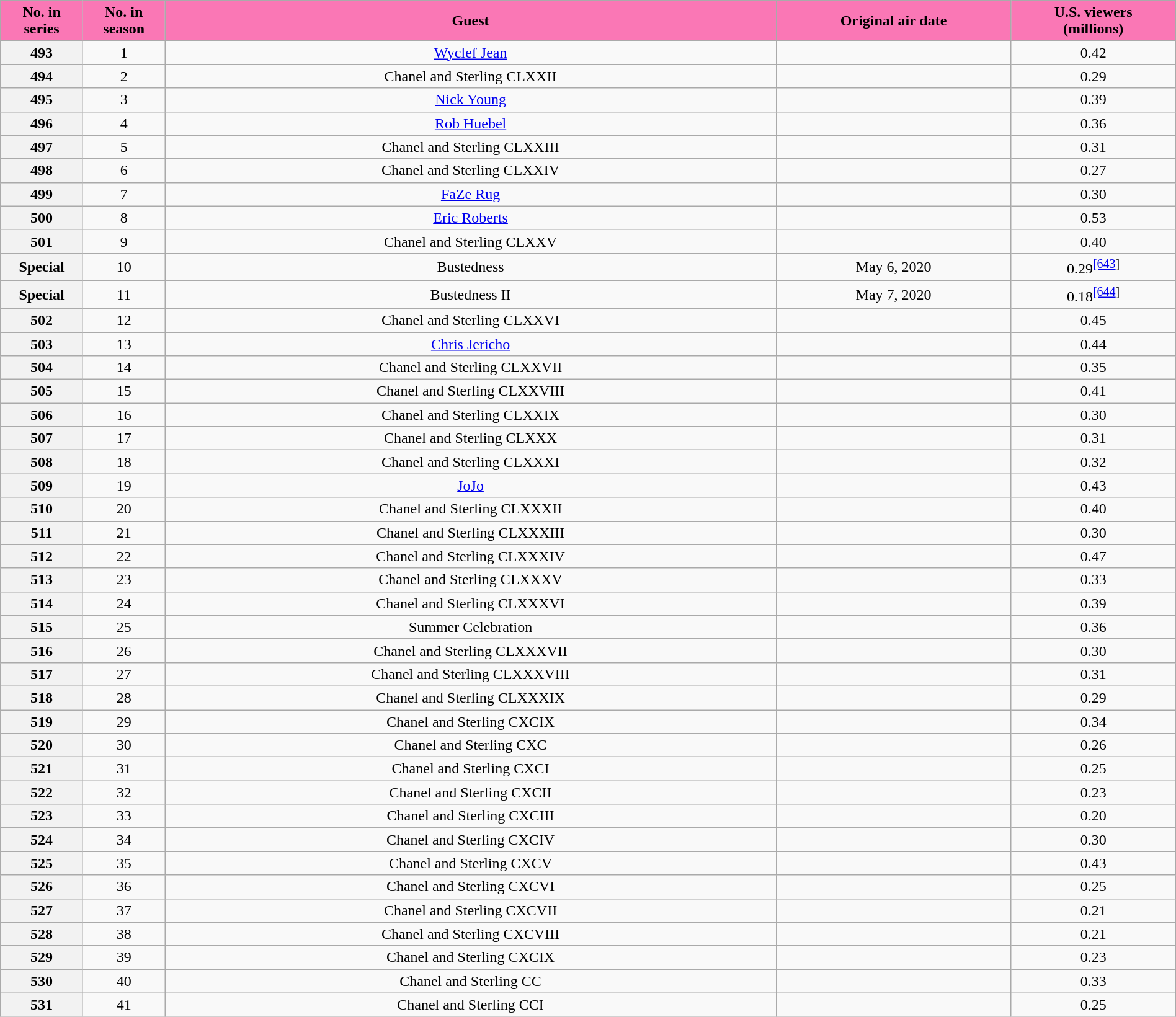<table class="wikitable plainrowheaders" style="width:100%;text-align: center">
<tr>
<th scope="col" style="background-color: #FA77B5; color: #000000;" width=7%>No. in<br>series</th>
<th scope="col" style="background-color: #FA77B5; color: #000000;" width=7%>No. in<br>season</th>
<th scope="col" style="background-color: #FA77B5; color: #000000;">Guest</th>
<th scope="col" style="background-color: #FA77B5; color: #000000;" width=20%>Original air date</th>
<th scope="col" style="background-color: #FA77B5; color: #000000;" width=14%>U.S. viewers<br>(millions)</th>
</tr>
<tr>
<th>493</th>
<td>1</td>
<td><a href='#'>Wyclef Jean</a></td>
<td></td>
<td>0.42</td>
</tr>
<tr>
<th>494</th>
<td>2</td>
<td>Chanel and Sterling CLXXII</td>
<td></td>
<td>0.29</td>
</tr>
<tr>
<th>495</th>
<td>3</td>
<td><a href='#'>Nick Young</a></td>
<td></td>
<td>0.39</td>
</tr>
<tr>
<th>496</th>
<td>4</td>
<td><a href='#'>Rob Huebel</a></td>
<td></td>
<td>0.36</td>
</tr>
<tr>
<th>497</th>
<td>5</td>
<td>Chanel and Sterling CLXXIII</td>
<td></td>
<td>0.31</td>
</tr>
<tr>
<th>498</th>
<td>6</td>
<td>Chanel and Sterling CLXXIV</td>
<td></td>
<td>0.27</td>
</tr>
<tr>
<th>499</th>
<td>7</td>
<td><a href='#'>FaZe Rug</a></td>
<td></td>
<td>0.30</td>
</tr>
<tr>
<th>500</th>
<td>8</td>
<td><a href='#'>Eric Roberts</a></td>
<td></td>
<td>0.53</td>
</tr>
<tr>
<th>501</th>
<td>9</td>
<td>Chanel and Sterling CLXXV</td>
<td></td>
<td>0.40</td>
</tr>
<tr>
<th>Special</th>
<td>10</td>
<td>Bustedness</td>
<td>May 6, 2020</td>
<td>0.29<sup><a href='#'>[643</a>]</sup></td>
</tr>
<tr>
<th>Special</th>
<td>11</td>
<td>Bustedness II</td>
<td>May 7, 2020</td>
<td>0.18<sup><a href='#'>[644</a>]</sup></td>
</tr>
<tr>
<th>502</th>
<td>12</td>
<td>Chanel and Sterling CLXXVI</td>
<td></td>
<td>0.45</td>
</tr>
<tr>
<th>503</th>
<td>13</td>
<td><a href='#'>Chris Jericho</a></td>
<td></td>
<td>0.44</td>
</tr>
<tr>
<th>504</th>
<td>14</td>
<td>Chanel and Sterling CLXXVII</td>
<td></td>
<td>0.35</td>
</tr>
<tr>
<th>505</th>
<td>15</td>
<td>Chanel and Sterling CLXXVIII</td>
<td></td>
<td>0.41</td>
</tr>
<tr>
<th>506</th>
<td>16</td>
<td>Chanel and Sterling CLXXIX</td>
<td></td>
<td>0.30</td>
</tr>
<tr>
<th>507</th>
<td>17</td>
<td>Chanel and Sterling CLXXX</td>
<td></td>
<td>0.31</td>
</tr>
<tr>
<th>508</th>
<td>18</td>
<td>Chanel and Sterling CLXXXI</td>
<td></td>
<td>0.32</td>
</tr>
<tr>
<th>509</th>
<td>19</td>
<td><a href='#'>JoJo</a></td>
<td></td>
<td>0.43</td>
</tr>
<tr>
<th>510</th>
<td>20</td>
<td>Chanel and Sterling CLXXXII</td>
<td></td>
<td>0.40</td>
</tr>
<tr>
<th>511</th>
<td>21</td>
<td>Chanel and Sterling CLXXXIII</td>
<td></td>
<td>0.30</td>
</tr>
<tr>
<th>512</th>
<td>22</td>
<td>Chanel and Sterling CLXXXIV</td>
<td></td>
<td>0.47</td>
</tr>
<tr>
<th>513</th>
<td>23</td>
<td>Chanel and Sterling CLXXXV</td>
<td></td>
<td>0.33</td>
</tr>
<tr>
<th>514</th>
<td>24</td>
<td>Chanel and Sterling CLXXXVI</td>
<td></td>
<td>0.39</td>
</tr>
<tr>
<th>515</th>
<td>25</td>
<td>Summer Celebration</td>
<td></td>
<td>0.36</td>
</tr>
<tr>
<th>516</th>
<td>26</td>
<td>Chanel and Sterling CLXXXVII</td>
<td></td>
<td>0.30</td>
</tr>
<tr>
<th>517</th>
<td>27</td>
<td>Chanel and Sterling CLXXXVIII</td>
<td></td>
<td>0.31</td>
</tr>
<tr>
<th>518</th>
<td>28</td>
<td>Chanel and Sterling CLXXXIX</td>
<td></td>
<td>0.29</td>
</tr>
<tr>
<th>519</th>
<td>29</td>
<td>Chanel and Sterling CXCIX</td>
<td></td>
<td>0.34</td>
</tr>
<tr>
<th>520</th>
<td>30</td>
<td>Chanel and Sterling CXC</td>
<td></td>
<td>0.26</td>
</tr>
<tr>
<th>521</th>
<td>31</td>
<td>Chanel and Sterling CXCI</td>
<td></td>
<td>0.25</td>
</tr>
<tr>
<th>522</th>
<td>32</td>
<td>Chanel and Sterling CXCII</td>
<td></td>
<td>0.23</td>
</tr>
<tr>
<th>523</th>
<td>33</td>
<td>Chanel and Sterling CXCIII</td>
<td></td>
<td>0.20</td>
</tr>
<tr>
<th>524</th>
<td>34</td>
<td>Chanel and Sterling CXCIV</td>
<td></td>
<td>0.30</td>
</tr>
<tr>
<th>525</th>
<td>35</td>
<td>Chanel and Sterling CXCV</td>
<td></td>
<td>0.43</td>
</tr>
<tr>
<th>526</th>
<td>36</td>
<td>Chanel and Sterling CXCVI</td>
<td></td>
<td>0.25</td>
</tr>
<tr>
<th>527</th>
<td>37</td>
<td>Chanel and Sterling CXCVII</td>
<td></td>
<td>0.21</td>
</tr>
<tr>
<th>528</th>
<td>38</td>
<td>Chanel and Sterling CXCVIII</td>
<td></td>
<td>0.21</td>
</tr>
<tr>
<th>529</th>
<td>39</td>
<td>Chanel and Sterling CXCIX</td>
<td></td>
<td>0.23</td>
</tr>
<tr>
<th>530</th>
<td>40</td>
<td>Chanel and Sterling CC</td>
<td></td>
<td>0.33</td>
</tr>
<tr>
<th>531</th>
<td>41</td>
<td>Chanel and Sterling CCI</td>
<td></td>
<td>0.25</td>
</tr>
</table>
